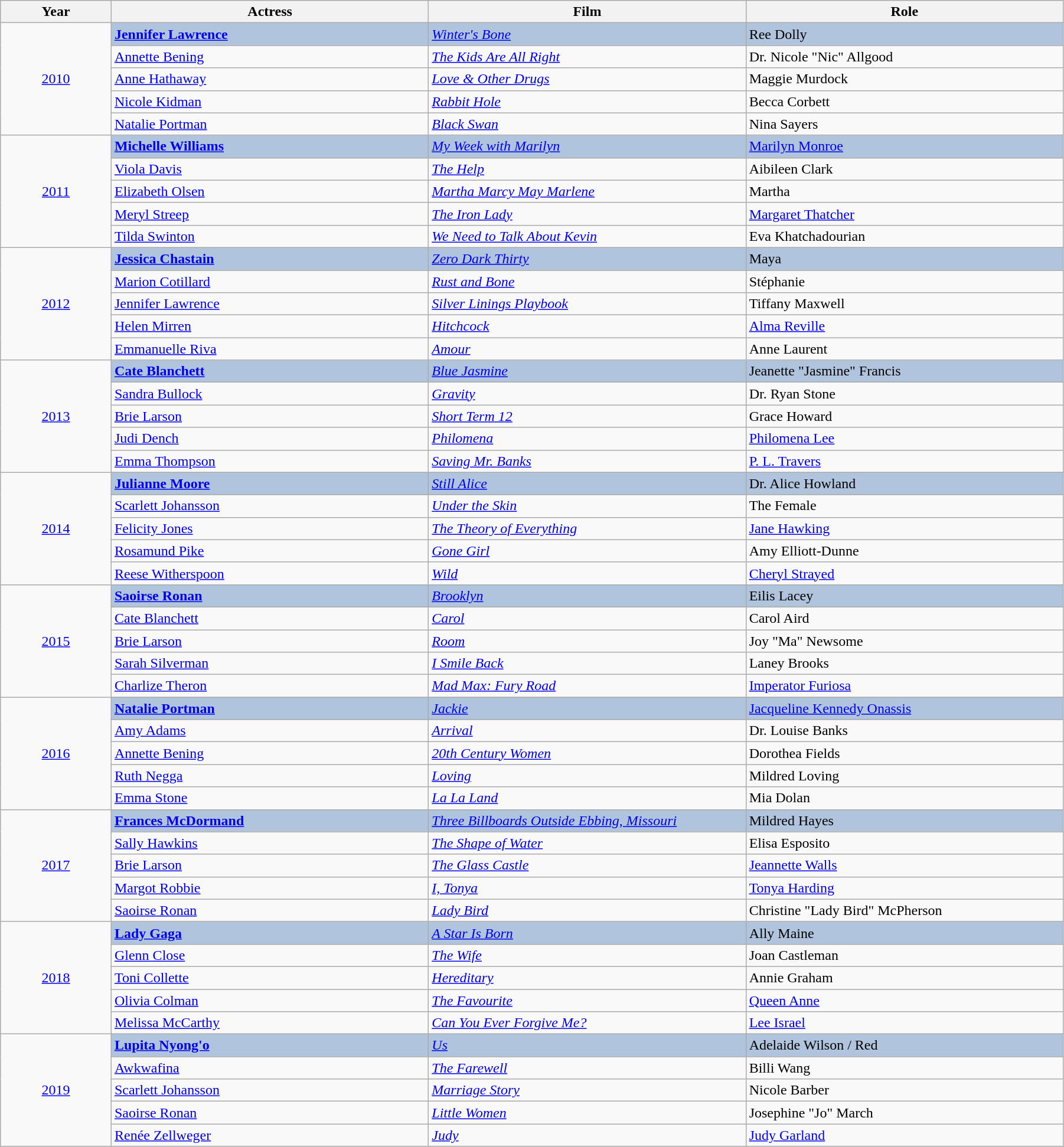<table class="wikitable" width="95%" cellpadding="5">
<tr>
<th width="100"><strong>Year</strong></th>
<th width="300"><strong>Actress</strong></th>
<th width="300"><strong>Film</strong></th>
<th width="300"><strong>Role</strong></th>
</tr>
<tr>
<td rowspan="5" style="text-align:center;"><a href='#'>2010</a></td>
<td style="background:#B0C4DE;"><strong><a href='#'>Jennifer Lawrence</a></strong></td>
<td style="background:#B0C4DE;"><em><a href='#'>Winter's Bone</a></em></td>
<td style="background:#B0C4DE;">Ree Dolly</td>
</tr>
<tr>
<td><a href='#'>Annette Bening</a></td>
<td><em><a href='#'>The Kids Are All Right</a></em></td>
<td>Dr. Nicole "Nic" Allgood</td>
</tr>
<tr>
<td><a href='#'>Anne Hathaway</a></td>
<td><em><a href='#'>Love & Other Drugs</a></em></td>
<td>Maggie Murdock</td>
</tr>
<tr>
<td><a href='#'>Nicole Kidman</a></td>
<td><em><a href='#'>Rabbit Hole</a></em></td>
<td>Becca Corbett</td>
</tr>
<tr>
<td><a href='#'>Natalie Portman</a></td>
<td><em><a href='#'>Black Swan</a></em></td>
<td>Nina Sayers</td>
</tr>
<tr>
<td rowspan="5" style="text-align:center;"><a href='#'>2011</a></td>
<td style="background:#B0C4DE;"><strong><a href='#'>Michelle Williams</a></strong></td>
<td style="background:#B0C4DE;"><em><a href='#'>My Week with Marilyn</a></em></td>
<td style="background:#B0C4DE;"><a href='#'>Marilyn Monroe</a></td>
</tr>
<tr>
<td><a href='#'>Viola Davis</a></td>
<td><em><a href='#'>The Help</a></em></td>
<td>Aibileen Clark</td>
</tr>
<tr>
<td><a href='#'>Elizabeth Olsen</a></td>
<td><em><a href='#'>Martha Marcy May Marlene</a></em></td>
<td>Martha</td>
</tr>
<tr>
<td><a href='#'>Meryl Streep</a></td>
<td><em><a href='#'>The Iron Lady</a></em></td>
<td><a href='#'>Margaret Thatcher</a></td>
</tr>
<tr>
<td><a href='#'>Tilda Swinton</a></td>
<td><em><a href='#'>We Need to Talk About Kevin</a></em></td>
<td>Eva Khatchadourian</td>
</tr>
<tr>
<td rowspan="5" style="text-align:center;"><a href='#'>2012</a></td>
<td style="background:#B0C4DE;"><strong><a href='#'>Jessica Chastain</a></strong></td>
<td style="background:#B0C4DE;"><em><a href='#'>Zero Dark Thirty</a></em></td>
<td style="background:#B0C4DE;">Maya</td>
</tr>
<tr>
<td><a href='#'>Marion Cotillard</a></td>
<td><em><a href='#'>Rust and Bone</a></em></td>
<td>Stéphanie</td>
</tr>
<tr>
<td><a href='#'>Jennifer Lawrence</a></td>
<td><em><a href='#'>Silver Linings Playbook</a></em></td>
<td>Tiffany Maxwell</td>
</tr>
<tr>
<td><a href='#'>Helen Mirren</a></td>
<td><em><a href='#'>Hitchcock</a></em></td>
<td><a href='#'>Alma Reville</a></td>
</tr>
<tr>
<td><a href='#'>Emmanuelle Riva</a></td>
<td><em><a href='#'>Amour</a></em></td>
<td>Anne Laurent</td>
</tr>
<tr>
<td rowspan="5" style="text-align:center;"><a href='#'>2013</a></td>
<td style="background:#B0C4DE;"><strong><a href='#'>Cate Blanchett</a></strong></td>
<td style="background:#B0C4DE;"><em><a href='#'>Blue Jasmine</a></em></td>
<td style="background:#B0C4DE;">Jeanette "Jasmine" Francis</td>
</tr>
<tr>
<td><a href='#'>Sandra Bullock</a></td>
<td><em><a href='#'>Gravity</a></em></td>
<td>Dr. Ryan Stone</td>
</tr>
<tr>
<td><a href='#'>Brie Larson</a></td>
<td><em><a href='#'>Short Term 12</a></em></td>
<td>Grace Howard</td>
</tr>
<tr>
<td><a href='#'>Judi Dench</a></td>
<td><em><a href='#'>Philomena</a></em></td>
<td><a href='#'>Philomena Lee</a></td>
</tr>
<tr>
<td><a href='#'>Emma Thompson</a></td>
<td><em><a href='#'>Saving Mr. Banks</a></em></td>
<td><a href='#'>P. L. Travers</a></td>
</tr>
<tr>
<td rowspan="5" style="text-align:center;"><a href='#'>2014</a></td>
<td style="background:#B0C4DE;"><strong><a href='#'>Julianne Moore</a></strong> </td>
<td style="background:#B0C4DE;"><em><a href='#'>Still Alice</a></em></td>
<td style="background:#B0C4DE;">Dr. Alice Howland</td>
</tr>
<tr>
<td><a href='#'>Scarlett Johansson</a></td>
<td><em><a href='#'>Under the Skin</a></em></td>
<td>The Female</td>
</tr>
<tr>
<td><a href='#'>Felicity Jones</a></td>
<td><em><a href='#'>The Theory of Everything</a></em></td>
<td><a href='#'>Jane Hawking</a></td>
</tr>
<tr>
<td><a href='#'>Rosamund Pike</a></td>
<td><em><a href='#'>Gone Girl</a></em></td>
<td>Amy Elliott-Dunne</td>
</tr>
<tr>
<td><a href='#'>Reese Witherspoon</a></td>
<td><em><a href='#'>Wild</a></em></td>
<td><a href='#'>Cheryl Strayed</a></td>
</tr>
<tr>
<td rowspan="5" style="text-align:center;"><a href='#'>2015</a></td>
<td style="background:#B0C4DE;"><strong><a href='#'>Saoirse Ronan</a></strong> </td>
<td style="background:#B0C4DE;"><em><a href='#'>Brooklyn</a></em></td>
<td style="background:#B0C4DE;">Eilis Lacey</td>
</tr>
<tr>
<td><a href='#'>Cate Blanchett</a></td>
<td><em><a href='#'>Carol</a></em></td>
<td>Carol Aird</td>
</tr>
<tr>
<td><a href='#'>Brie Larson</a></td>
<td><em><a href='#'>Room</a></em></td>
<td>Joy "Ma" Newsome</td>
</tr>
<tr>
<td><a href='#'>Sarah Silverman</a></td>
<td><em><a href='#'>I Smile Back</a></em></td>
<td>Laney Brooks</td>
</tr>
<tr>
<td><a href='#'>Charlize Theron</a></td>
<td><em><a href='#'>Mad Max: Fury Road</a></em></td>
<td><a href='#'>Imperator Furiosa</a></td>
</tr>
<tr>
<td rowspan="5" style="text-align:center;"><a href='#'>2016</a></td>
<td style="background:#B0C4DE;"><strong><a href='#'>Natalie Portman</a></strong> </td>
<td style="background:#B0C4DE;"><em><a href='#'>Jackie</a></em></td>
<td style="background:#B0C4DE;"><a href='#'>Jacqueline Kennedy Onassis</a></td>
</tr>
<tr>
<td><a href='#'>Amy Adams</a></td>
<td><em><a href='#'>Arrival</a></em></td>
<td>Dr. Louise Banks</td>
</tr>
<tr>
<td><a href='#'>Annette Bening</a></td>
<td><em><a href='#'>20th Century Women</a></em></td>
<td>Dorothea Fields</td>
</tr>
<tr>
<td><a href='#'>Ruth Negga</a></td>
<td><em><a href='#'>Loving</a></em></td>
<td>Mildred Loving</td>
</tr>
<tr>
<td><a href='#'>Emma Stone</a></td>
<td><em><a href='#'>La La Land</a></em></td>
<td>Mia Dolan</td>
</tr>
<tr>
<td rowspan="5" style="text-align:center;"><a href='#'>2017</a></td>
<td style="background:#B0C4DE;"><strong><a href='#'>Frances McDormand</a></strong></td>
<td style="background:#B0C4DE;"><em><a href='#'>Three Billboards Outside Ebbing, Missouri</a></em></td>
<td style="background:#B0C4DE;">Mildred Hayes</td>
</tr>
<tr>
<td><a href='#'>Sally Hawkins</a></td>
<td><em><a href='#'>The Shape of Water</a></em></td>
<td>Elisa Esposito</td>
</tr>
<tr>
<td><a href='#'>Brie Larson</a></td>
<td><em><a href='#'>The Glass Castle</a></em></td>
<td><a href='#'>Jeannette Walls</a></td>
</tr>
<tr>
<td><a href='#'>Margot Robbie</a></td>
<td><em><a href='#'>I, Tonya</a></em></td>
<td><a href='#'>Tonya Harding</a></td>
</tr>
<tr>
<td><a href='#'>Saoirse Ronan</a></td>
<td><em><a href='#'>Lady Bird</a></em></td>
<td>Christine "Lady Bird" McPherson</td>
</tr>
<tr>
<td rowspan="5" style="text-align:center;"><a href='#'>2018</a></td>
<td style="background:#B0C4DE;"><strong><a href='#'>Lady Gaga</a></strong></td>
<td style="background:#B0C4DE;"><em><a href='#'>A Star Is Born</a></em></td>
<td style="background:#B0C4DE;">Ally Maine</td>
</tr>
<tr>
<td><a href='#'>Glenn Close</a></td>
<td><em><a href='#'>The Wife</a></em></td>
<td>Joan Castleman</td>
</tr>
<tr>
<td><a href='#'>Toni Collette</a></td>
<td><em><a href='#'>Hereditary</a></em></td>
<td>Annie Graham</td>
</tr>
<tr>
<td><a href='#'>Olivia Colman</a></td>
<td><em><a href='#'>The Favourite</a></em></td>
<td><a href='#'>Queen Anne</a></td>
</tr>
<tr>
<td><a href='#'>Melissa McCarthy</a></td>
<td><em><a href='#'>Can You Ever Forgive Me?</a></em></td>
<td><a href='#'>Lee Israel</a></td>
</tr>
<tr>
<td rowspan="6" style="text-align:center;"><a href='#'>2019</a></td>
<td style="background:#B0C4DE;"><strong><a href='#'>Lupita Nyong'o</a></strong></td>
<td style="background:#B0C4DE;"><em><a href='#'>Us</a></em></td>
<td style="background:#B0C4DE;">Adelaide Wilson / Red</td>
</tr>
<tr>
<td><a href='#'>Awkwafina</a></td>
<td><em><a href='#'>The Farewell</a></em></td>
<td>Billi Wang</td>
</tr>
<tr>
<td><a href='#'>Scarlett Johansson</a></td>
<td><em><a href='#'>Marriage Story</a></em></td>
<td>Nicole Barber</td>
</tr>
<tr>
<td><a href='#'>Saoirse Ronan</a></td>
<td><em><a href='#'>Little Women</a></em></td>
<td>Josephine "Jo" March</td>
</tr>
<tr>
<td><a href='#'>Renée Zellweger</a></td>
<td><em><a href='#'>Judy</a></em></td>
<td><a href='#'>Judy Garland</a></td>
</tr>
</table>
